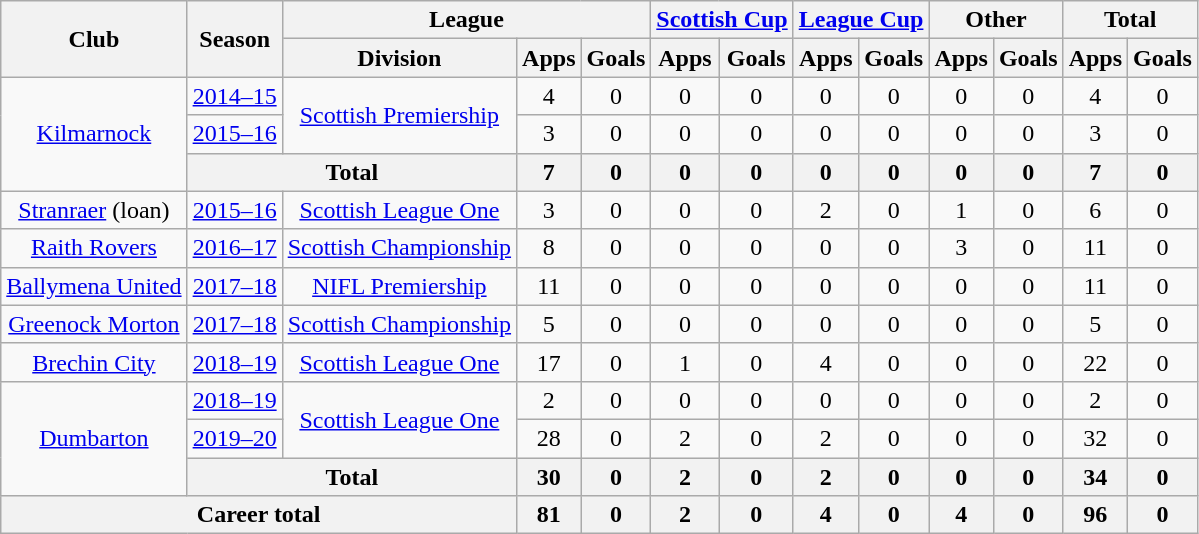<table class="wikitable" style="text-align: center;">
<tr>
<th rowspan="2">Club</th>
<th rowspan="2">Season</th>
<th colspan="3">League</th>
<th colspan="2"><a href='#'>Scottish Cup</a></th>
<th colspan="2"><a href='#'>League Cup</a></th>
<th colspan="2">Other</th>
<th colspan="2">Total</th>
</tr>
<tr>
<th>Division</th>
<th>Apps</th>
<th>Goals</th>
<th>Apps</th>
<th>Goals</th>
<th>Apps</th>
<th>Goals</th>
<th>Apps</th>
<th>Goals</th>
<th>Apps</th>
<th>Goals</th>
</tr>
<tr>
<td rowspan="3"><a href='#'>Kilmarnock</a></td>
<td><a href='#'>2014–15</a></td>
<td rowspan="2"><a href='#'>Scottish Premiership</a></td>
<td>4</td>
<td>0</td>
<td>0</td>
<td>0</td>
<td>0</td>
<td>0</td>
<td>0</td>
<td>0</td>
<td>4</td>
<td>0</td>
</tr>
<tr>
<td><a href='#'>2015–16</a></td>
<td>3</td>
<td>0</td>
<td>0</td>
<td>0</td>
<td>0</td>
<td>0</td>
<td>0</td>
<td>0</td>
<td>3</td>
<td>0</td>
</tr>
<tr>
<th colspan="2">Total</th>
<th>7</th>
<th>0</th>
<th>0</th>
<th>0</th>
<th>0</th>
<th>0</th>
<th>0</th>
<th>0</th>
<th>7</th>
<th>0</th>
</tr>
<tr>
<td><a href='#'>Stranraer</a> (loan)</td>
<td><a href='#'>2015–16</a></td>
<td><a href='#'>Scottish League One</a></td>
<td>3</td>
<td>0</td>
<td>0</td>
<td>0</td>
<td>2</td>
<td>0</td>
<td>1</td>
<td>0</td>
<td>6</td>
<td>0</td>
</tr>
<tr>
<td><a href='#'>Raith Rovers</a></td>
<td><a href='#'>2016–17</a></td>
<td><a href='#'>Scottish Championship</a></td>
<td>8</td>
<td>0</td>
<td>0</td>
<td>0</td>
<td>0</td>
<td>0</td>
<td>3</td>
<td>0</td>
<td>11</td>
<td>0</td>
</tr>
<tr>
<td><a href='#'>Ballymena United</a></td>
<td><a href='#'>2017–18</a></td>
<td><a href='#'>NIFL Premiership</a></td>
<td>11</td>
<td>0</td>
<td>0</td>
<td>0</td>
<td>0</td>
<td>0</td>
<td>0</td>
<td>0</td>
<td>11</td>
<td>0</td>
</tr>
<tr>
<td><a href='#'>Greenock Morton</a></td>
<td><a href='#'>2017–18</a></td>
<td><a href='#'>Scottish Championship</a></td>
<td>5</td>
<td>0</td>
<td>0</td>
<td>0</td>
<td>0</td>
<td>0</td>
<td>0</td>
<td>0</td>
<td>5</td>
<td>0</td>
</tr>
<tr>
<td><a href='#'>Brechin City</a></td>
<td><a href='#'>2018–19</a></td>
<td><a href='#'>Scottish League One</a></td>
<td>17</td>
<td>0</td>
<td>1</td>
<td>0</td>
<td>4</td>
<td>0</td>
<td>0</td>
<td>0</td>
<td>22</td>
<td>0</td>
</tr>
<tr>
<td rowspan="3"><a href='#'>Dumbarton</a></td>
<td><a href='#'>2018–19</a></td>
<td rowspan="2"><a href='#'>Scottish League One</a></td>
<td>2</td>
<td>0</td>
<td>0</td>
<td>0</td>
<td>0</td>
<td>0</td>
<td>0</td>
<td>0</td>
<td>2</td>
<td>0</td>
</tr>
<tr>
<td><a href='#'>2019–20</a></td>
<td>28</td>
<td>0</td>
<td>2</td>
<td>0</td>
<td>2</td>
<td>0</td>
<td>0</td>
<td>0</td>
<td>32</td>
<td>0</td>
</tr>
<tr>
<th colspan="2">Total</th>
<th>30</th>
<th>0</th>
<th>2</th>
<th>0</th>
<th>2</th>
<th>0</th>
<th>0</th>
<th>0</th>
<th>34</th>
<th>0</th>
</tr>
<tr>
<th colspan="3">Career total</th>
<th>81</th>
<th>0</th>
<th>2</th>
<th>0</th>
<th>4</th>
<th>0</th>
<th>4</th>
<th>0</th>
<th>96</th>
<th>0</th>
</tr>
</table>
